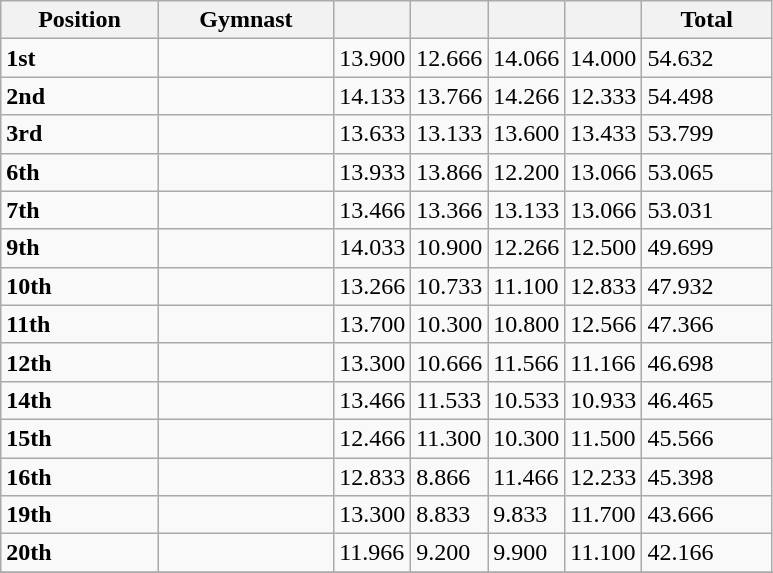<table class="wikitable sortable" style="text-align:left;">
<tr>
<th>Position</th>
<th>Gymnast</th>
<th width="10%"></th>
<th width="10%"></th>
<th width="10%"></th>
<th width="10%"></th>
<th>Total</th>
</tr>
<tr>
<td><strong>1st</strong></td>
<td></td>
<td>13.900</td>
<td>12.666</td>
<td>14.066</td>
<td>14.000</td>
<td>54.632</td>
</tr>
<tr>
<td><strong>2nd</strong></td>
<td></td>
<td>14.133</td>
<td>13.766</td>
<td>14.266</td>
<td>12.333</td>
<td>54.498</td>
</tr>
<tr>
<td><strong>3rd</strong></td>
<td></td>
<td>13.633</td>
<td>13.133</td>
<td>13.600</td>
<td>13.433</td>
<td>53.799</td>
</tr>
<tr>
<td><strong>6th</strong></td>
<td></td>
<td>13.933</td>
<td>13.866</td>
<td>12.200</td>
<td>13.066</td>
<td>53.065</td>
</tr>
<tr>
<td><strong>7th</strong></td>
<td></td>
<td>13.466</td>
<td>13.366</td>
<td>13.133</td>
<td>13.066</td>
<td>53.031</td>
</tr>
<tr>
<td><strong>9th</strong></td>
<td></td>
<td>14.033</td>
<td>10.900</td>
<td>12.266</td>
<td>12.500</td>
<td>49.699</td>
</tr>
<tr>
<td><strong>10th</strong></td>
<td></td>
<td>13.266</td>
<td>10.733</td>
<td>11.100</td>
<td>12.833</td>
<td>47.932</td>
</tr>
<tr>
<td><strong>11th</strong></td>
<td></td>
<td>13.700</td>
<td>10.300</td>
<td>10.800</td>
<td>12.566</td>
<td>47.366</td>
</tr>
<tr>
<td><strong>12th</strong></td>
<td></td>
<td>13.300</td>
<td>10.666</td>
<td>11.566</td>
<td>11.166</td>
<td>46.698</td>
</tr>
<tr>
<td><strong>14th</strong></td>
<td></td>
<td>13.466</td>
<td>11.533</td>
<td>10.533</td>
<td>10.933</td>
<td>46.465</td>
</tr>
<tr>
<td><strong>15th</strong></td>
<td></td>
<td>12.466</td>
<td>11.300</td>
<td>10.300</td>
<td>11.500</td>
<td>45.566</td>
</tr>
<tr>
<td><strong>16th</strong></td>
<td></td>
<td>12.833</td>
<td>8.866</td>
<td>11.466</td>
<td>12.233</td>
<td>45.398</td>
</tr>
<tr>
<td><strong>19th</strong></td>
<td></td>
<td>13.300</td>
<td>8.833</td>
<td>9.833</td>
<td>11.700</td>
<td>43.666</td>
</tr>
<tr>
<td><strong>20th</strong></td>
<td></td>
<td>11.966</td>
<td>9.200</td>
<td>9.900</td>
<td>11.100</td>
<td>42.166</td>
</tr>
<tr>
</tr>
</table>
